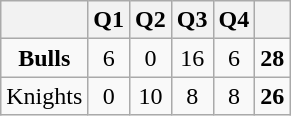<table class="wikitable" style="text-align: center;">
<tr>
<th></th>
<th>Q1</th>
<th>Q2</th>
<th>Q3</th>
<th>Q4</th>
<th></th>
</tr>
<tr>
<td><strong>Bulls</strong></td>
<td>6</td>
<td>0</td>
<td>16</td>
<td>6</td>
<td><strong>28</strong></td>
</tr>
<tr>
<td>Knights</td>
<td>0</td>
<td>10</td>
<td>8</td>
<td>8</td>
<td><strong>26</strong></td>
</tr>
</table>
